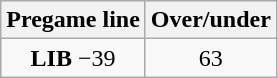<table class="wikitable">
<tr align="center">
<th style=>Pregame line</th>
<th style=>Over/under</th>
</tr>
<tr align="center">
<td><strong>LIB</strong> −39</td>
<td>63</td>
</tr>
</table>
